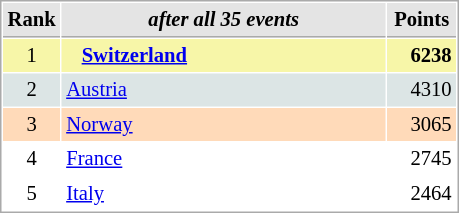<table cellspacing="1" cellpadding="3" style="border:1px solid #AAAAAA;font-size:86%">
<tr style="background-color: #E4E4E4;">
<th style="border-bottom:1px solid #AAAAAA; width: 10px;">Rank</th>
<th style="border-bottom:1px solid #AAAAAA; width: 210px;"><em>after all 35 events</em></th>
<th style="border-bottom:1px solid #AAAAAA; width: 40px;">Points</th>
</tr>
<tr style="background:#f7f6a8;">
<td align=center>1</td>
<td>   <strong><a href='#'>Switzerland</a></strong></td>
<td align=right><strong>6238</strong></td>
</tr>
<tr style="background:#dce5e5;">
<td align=center>2</td>
<td> <a href='#'>Austria</a></td>
<td align=right>4310</td>
</tr>
<tr style="background:#ffdab9;">
<td align=center>3</td>
<td> <a href='#'>Norway</a></td>
<td align=right>3065</td>
</tr>
<tr>
<td align=center>4</td>
<td> <a href='#'>France</a></td>
<td align=right>2745</td>
</tr>
<tr>
<td align=center>5</td>
<td> <a href='#'>Italy</a></td>
<td align=right>2464</td>
</tr>
</table>
